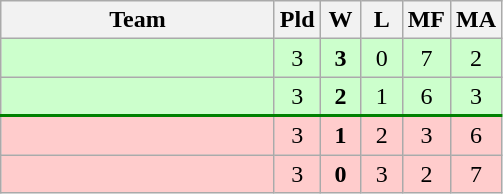<table class=wikitable style="text-align:center">
<tr>
<th width=175>Team</th>
<th width=20>Pld</th>
<th width=20>W</th>
<th width=20>L</th>
<th width=20>MF</th>
<th width=20>MA</th>
</tr>
<tr bgcolor=ccffcc>
<td style="text-align:left"></td>
<td>3</td>
<td><strong>3</strong></td>
<td>0</td>
<td>7</td>
<td>2</td>
</tr>
<tr bgcolor=ccffcc style="border-bottom:2px solid green;">
<td style="text-align:left"></td>
<td>3</td>
<td><strong>2</strong></td>
<td>1</td>
<td>6</td>
<td>3</td>
</tr>
<tr bgcolor=ffcccc>
<td style="text-align:left"></td>
<td>3</td>
<td><strong>1</strong></td>
<td>2</td>
<td>3</td>
<td>6</td>
</tr>
<tr bgcolor=ffcccc>
<td style="text-align:left"></td>
<td>3</td>
<td><strong>0</strong></td>
<td>3</td>
<td>2</td>
<td>7</td>
</tr>
</table>
